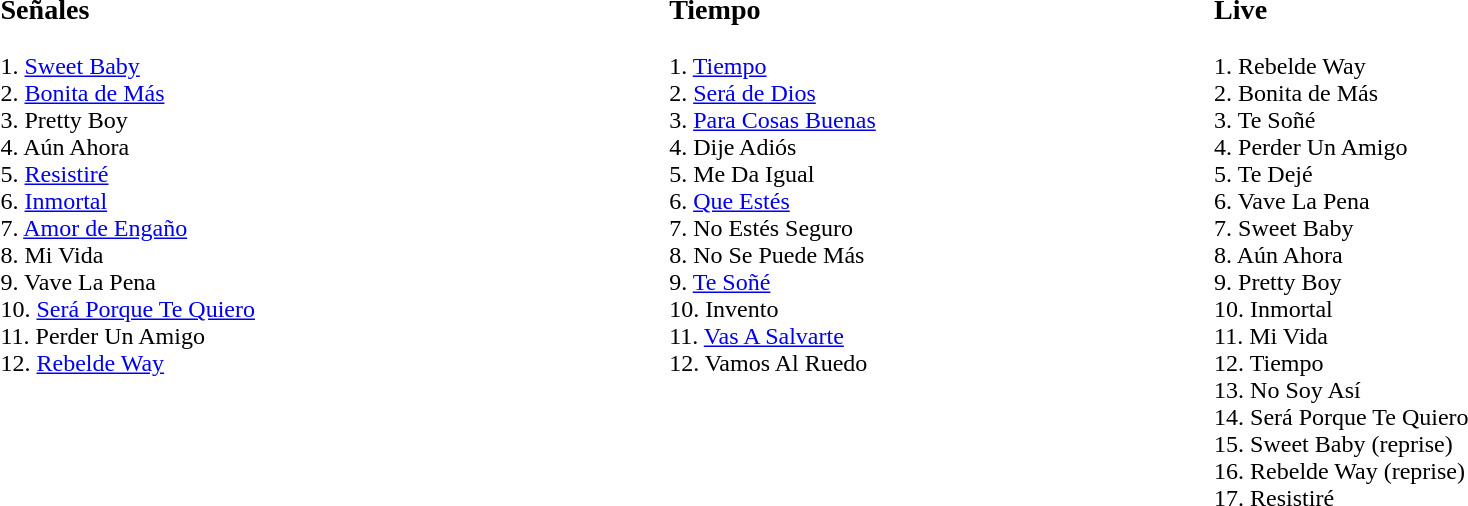<table width="100%">
<tr valign="top">
<td><br><h3>Señales</h3>1. <a href='#'>Sweet Baby</a><br>2. <a href='#'>Bonita de Más</a><br>3. Pretty Boy<br>4. Aún Ahora<br>5. <a href='#'>Resistiré</a><br>6. <a href='#'>Inmortal</a><br>7. <a href='#'>Amor de Engaño</a><br>8. Mi Vida<br>9. Vave La Pena<br>10. <a href='#'>Será Porque Te Quiero</a><br>11. Perder Un Amigo<br>12. <a href='#'>Rebelde Way</a></td>
<td><br><h3>Tiempo</h3>1. <a href='#'>Tiempo</a><br>2. <a href='#'>Será de Dios</a><br>3. <a href='#'>Para Cosas Buenas</a><br>4. Dije Adiós<br>5. Me Da Igual<br>6. <a href='#'>Que Estés</a><br>7. No Estés Seguro<br>8. No Se Puede Más<br>9. <a href='#'>Te Soñé</a><br>10. Invento<br>11. <a href='#'>Vas A Salvarte</a><br>12. Vamos Al Ruedo</td>
<td><br><h3>Live</h3>1. Rebelde Way<br>2. Bonita de Más<br>3. Te Soñé<br>4. Perder Un Amigo<br>5. Te Dejé<br>6. Vave La Pena<br>7. Sweet Baby<br>8. Aún Ahora<br>9. Pretty Boy<br>10. Inmortal<br>11. Mi Vida<br>12. Tiempo<br>13. No Soy Así<br>14. Será Porque Te Quiero<br>15. Sweet Baby (reprise)<br>16. Rebelde Way (reprise)<br>17. Resistiré</td>
<td></td>
</tr>
</table>
